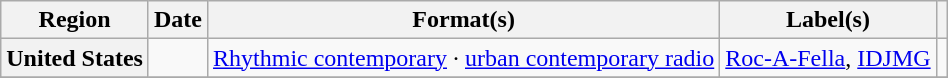<table class="wikitable plainrowheaders" style="text-align:left">
<tr>
<th scope="col">Region</th>
<th scope="col">Date</th>
<th scope="col">Format(s)</th>
<th scope="col">Label(s)</th>
<th scope="col"></th>
</tr>
<tr>
<th scope="row">United States</th>
<td></td>
<td><a href='#'>Rhythmic contemporary</a> · <a href='#'>urban contemporary radio</a></td>
<td><a href='#'>Roc-A-Fella</a>, <a href='#'>IDJMG</a></td>
<td></td>
</tr>
<tr>
</tr>
</table>
